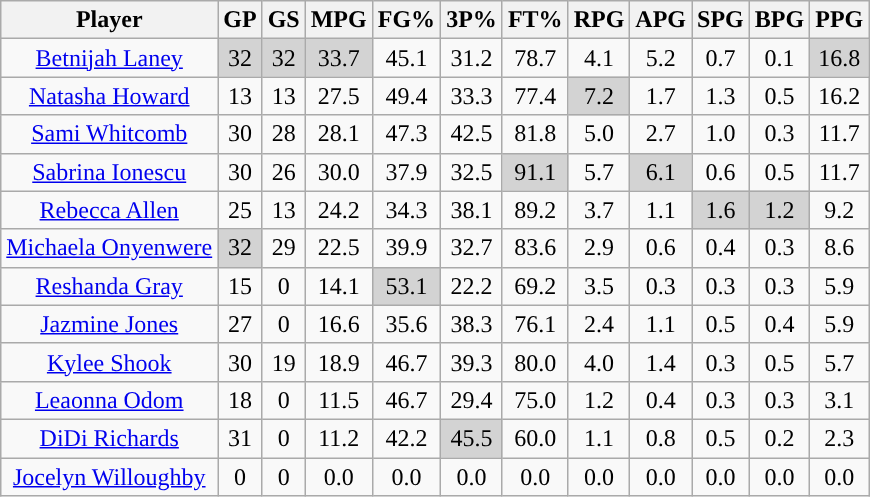<table class="wikitable sortable" style="text-align:center;">
<tr>
<th>Player</th>
<th>GP</th>
<th>GS</th>
<th>MPG</th>
<th>FG%</th>
<th>3P%</th>
<th>FT%</th>
<th>RPG</th>
<th>APG</th>
<th>SPG</th>
<th>BPG</th>
<th>PPG</th>
</tr>
<tr>
<td><a href='#'>Betnijah Laney</a></td>
<td style="background:#D3D3D3;">32</td>
<td style="background:#D3D3D3;">32</td>
<td style="background:#D3D3D3;">33.7</td>
<td>45.1</td>
<td>31.2</td>
<td>78.7</td>
<td>4.1</td>
<td>5.2</td>
<td>0.7</td>
<td>0.1</td>
<td style="background:#D3D3D3;">16.8</td>
</tr>
<tr>
<td><a href='#'>Natasha Howard</a></td>
<td>13</td>
<td>13</td>
<td>27.5</td>
<td>49.4</td>
<td>33.3</td>
<td>77.4</td>
<td style="background:#D3D3D3;">7.2</td>
<td>1.7</td>
<td>1.3</td>
<td>0.5</td>
<td>16.2</td>
</tr>
<tr>
<td><a href='#'>Sami Whitcomb</a></td>
<td>30</td>
<td>28</td>
<td>28.1</td>
<td>47.3</td>
<td>42.5</td>
<td>81.8</td>
<td>5.0</td>
<td>2.7</td>
<td>1.0</td>
<td>0.3</td>
<td>11.7</td>
</tr>
<tr>
<td><a href='#'>Sabrina Ionescu</a></td>
<td>30</td>
<td>26</td>
<td>30.0</td>
<td>37.9</td>
<td>32.5</td>
<td style="background:#D3D3D3;">91.1</td>
<td>5.7</td>
<td style="background:#D3D3D3;">6.1</td>
<td>0.6</td>
<td>0.5</td>
<td>11.7</td>
</tr>
<tr>
<td><a href='#'>Rebecca Allen</a></td>
<td>25</td>
<td>13</td>
<td>24.2</td>
<td>34.3</td>
<td>38.1</td>
<td>89.2</td>
<td>3.7</td>
<td>1.1</td>
<td style="background:#D3D3D3;">1.6</td>
<td style="background:#D3D3D3;">1.2</td>
<td>9.2</td>
</tr>
<tr>
<td><a href='#'>Michaela Onyenwere</a></td>
<td style="background:#D3D3D3;">32</td>
<td>29</td>
<td>22.5</td>
<td>39.9</td>
<td>32.7</td>
<td>83.6</td>
<td>2.9</td>
<td>0.6</td>
<td>0.4</td>
<td>0.3</td>
<td>8.6</td>
</tr>
<tr>
<td><a href='#'>Reshanda Gray</a></td>
<td>15</td>
<td>0</td>
<td>14.1</td>
<td style="background:#D3D3D3;">53.1</td>
<td>22.2</td>
<td>69.2</td>
<td>3.5</td>
<td>0.3</td>
<td>0.3</td>
<td>0.3</td>
<td>5.9</td>
</tr>
<tr>
<td><a href='#'>Jazmine Jones</a></td>
<td>27</td>
<td>0</td>
<td>16.6</td>
<td>35.6</td>
<td>38.3</td>
<td>76.1</td>
<td>2.4</td>
<td>1.1</td>
<td>0.5</td>
<td>0.4</td>
<td>5.9</td>
</tr>
<tr>
<td><a href='#'>Kylee Shook</a></td>
<td>30</td>
<td>19</td>
<td>18.9</td>
<td>46.7</td>
<td>39.3</td>
<td>80.0</td>
<td>4.0</td>
<td>1.4</td>
<td>0.3</td>
<td>0.5</td>
<td>5.7</td>
</tr>
<tr>
<td><a href='#'>Leaonna Odom</a></td>
<td>18</td>
<td>0</td>
<td>11.5</td>
<td>46.7</td>
<td>29.4</td>
<td>75.0</td>
<td>1.2</td>
<td>0.4</td>
<td>0.3</td>
<td>0.3</td>
<td>3.1</td>
</tr>
<tr>
<td><a href='#'>DiDi Richards</a></td>
<td>31</td>
<td>0</td>
<td>11.2</td>
<td>42.2</td>
<td style="background:#D3D3D3;">45.5</td>
<td>60.0</td>
<td>1.1</td>
<td>0.8</td>
<td>0.5</td>
<td>0.2</td>
<td>2.3</td>
</tr>
<tr>
<td><a href='#'>Jocelyn Willoughby</a></td>
<td>0</td>
<td>0</td>
<td>0.0</td>
<td>0.0</td>
<td>0.0</td>
<td>0.0</td>
<td>0.0</td>
<td>0.0</td>
<td>0.0</td>
<td>0.0</td>
<td>0.0</td>
</tr>
</table>
